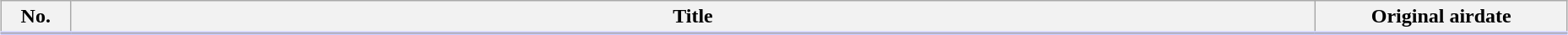<table class="wikitable" style="width:98%; margin:auto; background:#FFF;">
<tr style="border-bottom: 3px solid #CCF;">
<th style="width:3em;">No.</th>
<th>Title</th>
<th style="width:12em;">Original airdate</th>
</tr>
<tr>
</tr>
</table>
